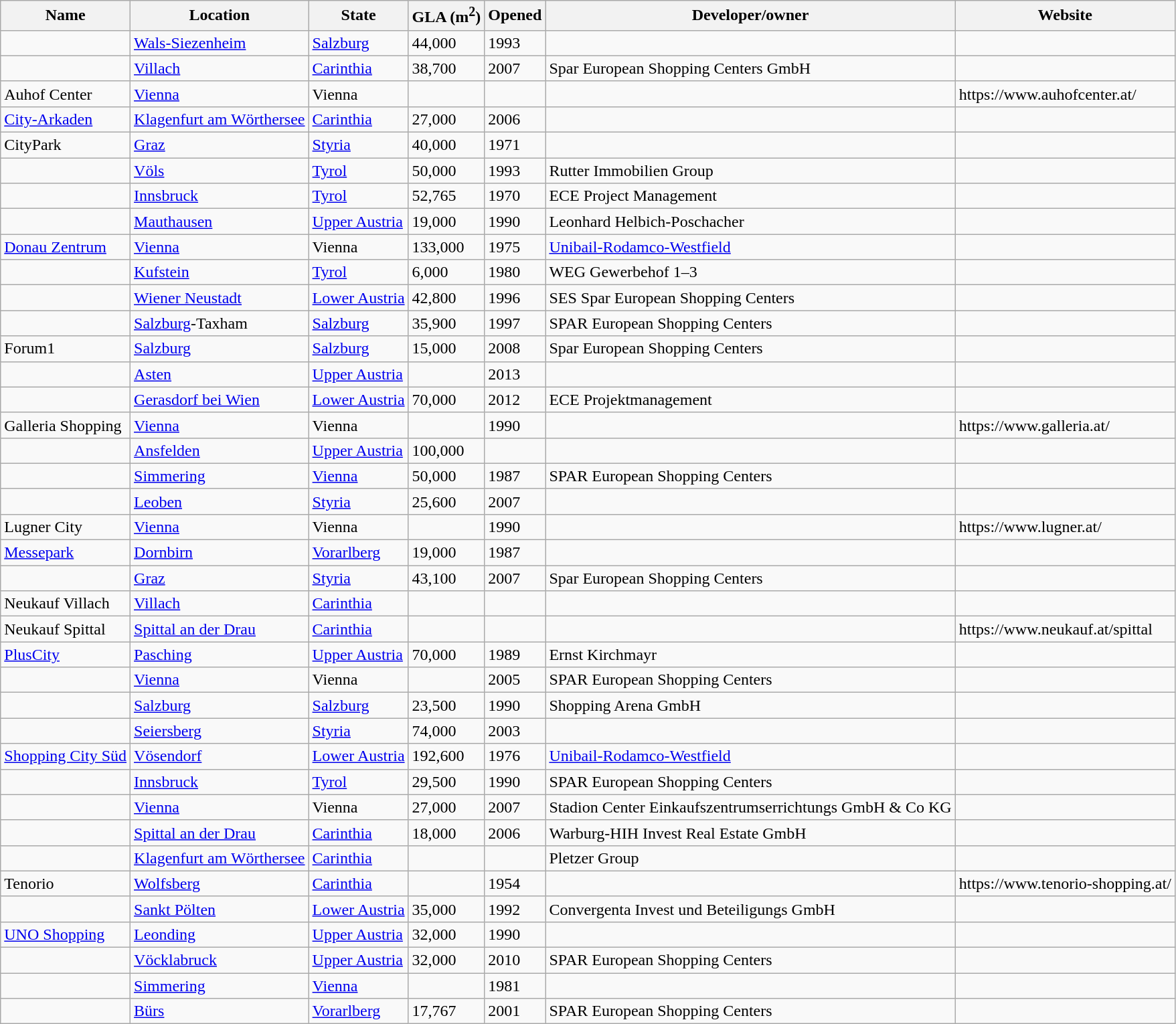<table class="wikitable sortable">
<tr>
<th>Name</th>
<th>Location</th>
<th>State</th>
<th>GLA (m<sup>2</sup>)</th>
<th>Opened</th>
<th>Developer/owner</th>
<th>Website</th>
</tr>
<tr>
<td></td>
<td><a href='#'>Wals-Siezenheim</a></td>
<td><a href='#'>Salzburg</a></td>
<td>44,000</td>
<td>1993</td>
<td></td>
<td></td>
</tr>
<tr>
<td></td>
<td><a href='#'>Villach</a></td>
<td><a href='#'>Carinthia</a></td>
<td>38,700</td>
<td>2007</td>
<td>Spar European Shopping Centers GmbH</td>
<td></td>
</tr>
<tr>
<td>Auhof Center</td>
<td><a href='#'>Vienna</a></td>
<td>Vienna</td>
<td></td>
<td></td>
<td></td>
<td>https://www.auhofcenter.at/</td>
</tr>
<tr>
<td><a href='#'>City-Arkaden</a></td>
<td><a href='#'>Klagenfurt am Wörthersee</a></td>
<td><a href='#'>Carinthia</a></td>
<td>27,000</td>
<td>2006</td>
<td></td>
<td></td>
</tr>
<tr>
<td>CityPark</td>
<td><a href='#'>Graz</a></td>
<td><a href='#'>Styria</a></td>
<td>40,000</td>
<td>1971</td>
<td></td>
<td></td>
</tr>
<tr>
<td></td>
<td><a href='#'>Völs</a></td>
<td><a href='#'>Tyrol</a></td>
<td>50,000</td>
<td>1993</td>
<td>Rutter Immobilien Group</td>
<td></td>
</tr>
<tr>
<td></td>
<td><a href='#'>Innsbruck</a></td>
<td><a href='#'>Tyrol</a></td>
<td>52,765</td>
<td>1970</td>
<td>ECE Project Management</td>
<td></td>
</tr>
<tr>
<td></td>
<td><a href='#'>Mauthausen</a></td>
<td><a href='#'>Upper Austria</a></td>
<td>19,000</td>
<td>1990</td>
<td>Leonhard Helbich-Poschacher</td>
<td></td>
</tr>
<tr>
<td><a href='#'>Donau Zentrum</a></td>
<td><a href='#'>Vienna</a></td>
<td>Vienna</td>
<td>133,000</td>
<td>1975</td>
<td><a href='#'>Unibail-Rodamco-Westfield</a></td>
<td></td>
</tr>
<tr>
<td></td>
<td><a href='#'>Kufstein</a></td>
<td><a href='#'>Tyrol</a></td>
<td>6,000</td>
<td>1980</td>
<td>WEG Gewerbehof 1–3</td>
<td></td>
</tr>
<tr>
<td></td>
<td><a href='#'>Wiener Neustadt</a></td>
<td><a href='#'>Lower Austria</a></td>
<td>42,800</td>
<td>1996</td>
<td>SES Spar European Shopping Centers</td>
<td></td>
</tr>
<tr>
<td></td>
<td><a href='#'>Salzburg</a>-Taxham</td>
<td><a href='#'>Salzburg</a></td>
<td>35,900</td>
<td>1997</td>
<td>SPAR European Shopping Centers</td>
<td></td>
</tr>
<tr>
<td>Forum1</td>
<td><a href='#'>Salzburg</a></td>
<td><a href='#'>Salzburg</a></td>
<td>15,000</td>
<td>2008</td>
<td>Spar European Shopping Centers</td>
<td></td>
</tr>
<tr>
<td></td>
<td><a href='#'>Asten</a></td>
<td><a href='#'>Upper Austria</a></td>
<td></td>
<td>2013</td>
<td></td>
<td></td>
</tr>
<tr>
<td></td>
<td><a href='#'>Gerasdorf bei Wien</a></td>
<td><a href='#'>Lower Austria</a></td>
<td>70,000</td>
<td>2012</td>
<td>ECE Projektmanagement</td>
<td></td>
</tr>
<tr>
<td>Galleria Shopping</td>
<td><a href='#'>Vienna</a></td>
<td>Vienna</td>
<td></td>
<td>1990</td>
<td></td>
<td>https://www.galleria.at/</td>
</tr>
<tr>
<td></td>
<td><a href='#'>Ansfelden</a></td>
<td><a href='#'>Upper Austria</a></td>
<td>100,000</td>
<td></td>
<td></td>
<td></td>
</tr>
<tr>
<td></td>
<td><a href='#'>Simmering</a></td>
<td><a href='#'>Vienna</a></td>
<td>50,000</td>
<td>1987</td>
<td>SPAR European Shopping Centers</td>
<td></td>
</tr>
<tr>
<td></td>
<td><a href='#'>Leoben</a></td>
<td><a href='#'>Styria</a></td>
<td>25,600</td>
<td>2007</td>
<td></td>
<td></td>
</tr>
<tr>
<td>Lugner City</td>
<td><a href='#'>Vienna</a></td>
<td>Vienna</td>
<td></td>
<td>1990</td>
<td></td>
<td>https://www.lugner.at/</td>
</tr>
<tr>
<td><a href='#'>Messepark</a></td>
<td><a href='#'>Dornbirn</a></td>
<td><a href='#'>Vorarlberg</a></td>
<td>19,000</td>
<td>1987</td>
<td></td>
<td></td>
</tr>
<tr>
<td></td>
<td><a href='#'>Graz</a></td>
<td><a href='#'>Styria</a></td>
<td>43,100</td>
<td>2007</td>
<td>Spar European Shopping Centers</td>
<td></td>
</tr>
<tr>
<td>Neukauf Villach</td>
<td><a href='#'>Villach</a></td>
<td><a href='#'>Carinthia</a></td>
<td></td>
<td></td>
<td></td>
<td></td>
</tr>
<tr>
<td>Neukauf Spittal</td>
<td><a href='#'>Spittal an der Drau</a></td>
<td><a href='#'>Carinthia</a></td>
<td></td>
<td></td>
<td></td>
<td>https://www.neukauf.at/spittal</td>
</tr>
<tr>
<td><a href='#'>PlusCity</a></td>
<td><a href='#'>Pasching</a></td>
<td><a href='#'>Upper Austria</a></td>
<td>70,000</td>
<td>1989</td>
<td>Ernst Kirchmayr</td>
<td></td>
</tr>
<tr>
<td></td>
<td><a href='#'>Vienna</a></td>
<td>Vienna</td>
<td></td>
<td>2005</td>
<td>SPAR European Shopping Centers</td>
<td></td>
</tr>
<tr>
<td></td>
<td><a href='#'>Salzburg</a></td>
<td><a href='#'>Salzburg</a></td>
<td>23,500</td>
<td>1990</td>
<td>Shopping Arena GmbH</td>
<td></td>
</tr>
<tr>
<td></td>
<td><a href='#'>Seiersberg</a></td>
<td><a href='#'>Styria</a></td>
<td>74,000</td>
<td>2003</td>
<td></td>
<td></td>
</tr>
<tr>
<td><a href='#'>Shopping City Süd</a></td>
<td><a href='#'>Vösendorf</a></td>
<td><a href='#'>Lower Austria</a></td>
<td>192,600</td>
<td>1976</td>
<td><a href='#'>Unibail-Rodamco-Westfield</a></td>
<td></td>
</tr>
<tr>
<td></td>
<td><a href='#'>Innsbruck</a></td>
<td><a href='#'>Tyrol</a></td>
<td>29,500</td>
<td>1990</td>
<td>SPAR European Shopping Centers</td>
<td></td>
</tr>
<tr>
<td></td>
<td><a href='#'>Vienna</a></td>
<td>Vienna</td>
<td>27,000</td>
<td>2007</td>
<td>Stadion Center Einkaufszentrumserrichtungs GmbH & Co KG</td>
<td></td>
</tr>
<tr>
<td></td>
<td><a href='#'>Spittal an der Drau</a></td>
<td><a href='#'>Carinthia</a></td>
<td>18,000</td>
<td>2006</td>
<td>Warburg-HIH Invest Real Estate GmbH</td>
<td></td>
</tr>
<tr>
<td></td>
<td><a href='#'>Klagenfurt am Wörthersee</a></td>
<td><a href='#'>Carinthia</a></td>
<td></td>
<td></td>
<td>Pletzer Group</td>
<td></td>
</tr>
<tr>
<td>Tenorio</td>
<td><a href='#'>Wolfsberg</a></td>
<td><a href='#'>Carinthia</a></td>
<td></td>
<td>1954</td>
<td></td>
<td>https://www.tenorio-shopping.at/</td>
</tr>
<tr>
<td></td>
<td><a href='#'>Sankt Pölten</a></td>
<td><a href='#'>Lower Austria</a></td>
<td>35,000</td>
<td>1992</td>
<td>Convergenta Invest und Beteiligungs GmbH</td>
<td></td>
</tr>
<tr>
<td><a href='#'>UNO Shopping</a></td>
<td><a href='#'>Leonding</a></td>
<td><a href='#'>Upper Austria</a></td>
<td>32,000</td>
<td>1990</td>
<td></td>
<td></td>
</tr>
<tr>
<td></td>
<td><a href='#'>Vöcklabruck</a></td>
<td><a href='#'>Upper Austria</a></td>
<td>32,000</td>
<td>2010</td>
<td>SPAR European Shopping Centers</td>
<td></td>
</tr>
<tr>
<td></td>
<td><a href='#'>Simmering</a></td>
<td><a href='#'>Vienna</a></td>
<td></td>
<td>1981</td>
<td></td>
<td></td>
</tr>
<tr>
<td></td>
<td><a href='#'>Bürs</a></td>
<td><a href='#'>Vorarlberg</a></td>
<td>17,767</td>
<td>2001</td>
<td>SPAR European Shopping Centers</td>
<td></td>
</tr>
</table>
